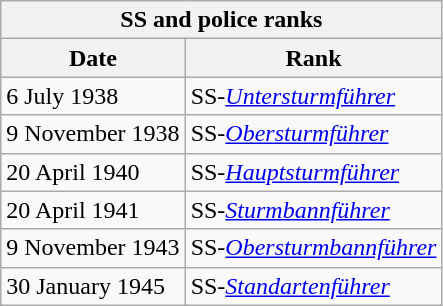<table class="wikitable float-right">
<tr>
<th colspan="2">SS and police ranks</th>
</tr>
<tr>
<th>Date</th>
<th>Rank</th>
</tr>
<tr>
<td>6 July 1938</td>
<td>SS-<em><a href='#'>Untersturmführer</a></em></td>
</tr>
<tr>
<td>9 November 1938</td>
<td>SS-<em><a href='#'>Obersturmführer</a></em></td>
</tr>
<tr>
<td>20 April 1940</td>
<td>SS-<em><a href='#'>Hauptsturmführer</a></em></td>
</tr>
<tr>
<td>20 April 1941</td>
<td>SS-<em><a href='#'>Sturmbannführer</a></em></td>
</tr>
<tr>
<td>9 November 1943</td>
<td>SS-<em><a href='#'>Obersturmbannführer</a></em></td>
</tr>
<tr>
<td>30 January 1945</td>
<td>SS-<em><a href='#'>Standartenführer</a></em></td>
</tr>
</table>
